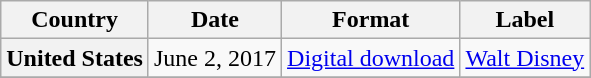<table class="wikitable plainrowheaders">
<tr>
<th scope="col">Country</th>
<th scope="col">Date</th>
<th scope="col">Format</th>
<th scope="col">Label</th>
</tr>
<tr>
<th scope="row">United States</th>
<td>June 2, 2017</td>
<td><a href='#'>Digital download</a></td>
<td><a href='#'>Walt Disney</a></td>
</tr>
<tr>
</tr>
</table>
